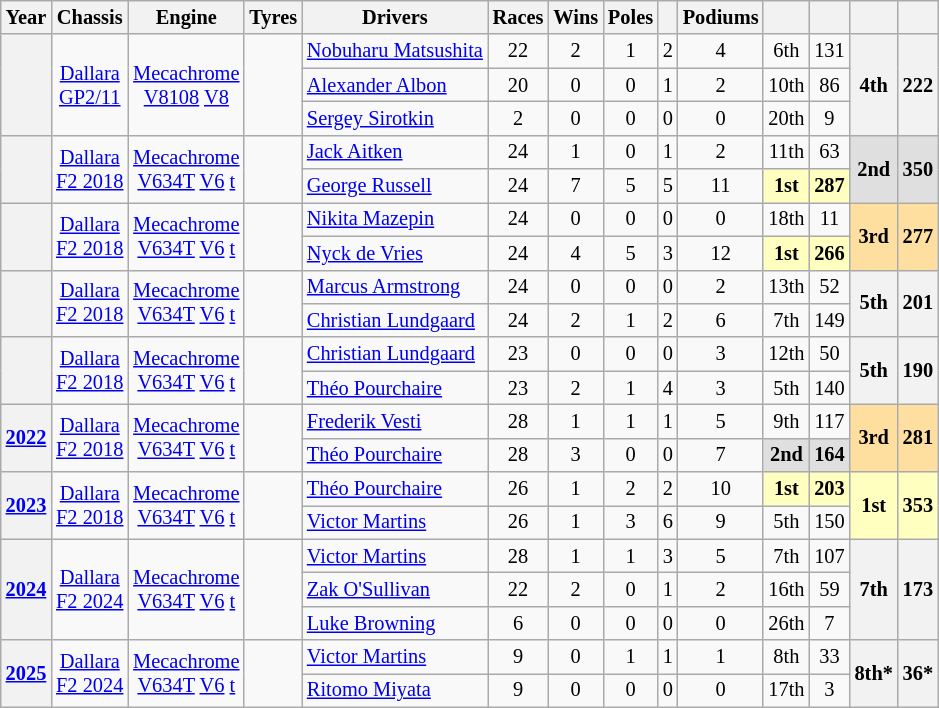<table class="wikitable" style="text-align:center; font-size:85%">
<tr>
<th>Year</th>
<th>Chassis</th>
<th>Engine</th>
<th>Tyres</th>
<th>Drivers</th>
<th>Races</th>
<th>Wins</th>
<th>Poles</th>
<th></th>
<th>Podiums</th>
<th></th>
<th></th>
<th></th>
<th></th>
</tr>
<tr>
<th rowspan=3></th>
<td rowspan=3><a href='#'>Dallara</a><br><a href='#'>GP2/11</a></td>
<td rowspan=3><a href='#'>Mecachrome</a><br><a href='#'>V8108</a> <a href='#'>V8</a></td>
<td rowspan=3></td>
<td align=left> <a href='#'>Nobuharu Matsushita</a></td>
<td>22</td>
<td>2</td>
<td>1</td>
<td>2</td>
<td>4</td>
<td>6th</td>
<td>131</td>
<th rowspan=3>4th</th>
<th rowspan=3>222</th>
</tr>
<tr>
<td align=left> <a href='#'>Alexander Albon</a></td>
<td>20</td>
<td>0</td>
<td>0</td>
<td>1</td>
<td>2</td>
<td>10th</td>
<td>86</td>
</tr>
<tr>
<td align=left> <a href='#'>Sergey Sirotkin</a></td>
<td>2</td>
<td>0</td>
<td>0</td>
<td>0</td>
<td>0</td>
<td>20th</td>
<td>9</td>
</tr>
<tr>
<th rowspan=2></th>
<td rowspan=2><a href='#'>Dallara</a><br><a href='#'>F2 2018</a></td>
<td rowspan=2><a href='#'>Mecachrome</a><br><a href='#'>V634T</a> <a href='#'>V6</a> <a href='#'>t</a></td>
<td rowspan=2></td>
<td align=left> <a href='#'>Jack Aitken</a></td>
<td>24</td>
<td>1</td>
<td>0</td>
<td>1</td>
<td>2</td>
<td>11th</td>
<td>63</td>
<td rowspan=2 style="background:#DFDFDF;"><strong>2nd</strong></td>
<td rowspan=2 style="background:#DFDFDF;"><strong>350</strong></td>
</tr>
<tr>
<td align=left> <a href='#'>George Russell</a></td>
<td>24</td>
<td>7</td>
<td>5</td>
<td>5</td>
<td>11</td>
<td style="background:#FFFFBF;"><strong>1st</strong></td>
<td style="background:#FFFFBF;"><strong>287</strong></td>
</tr>
<tr>
<th rowspan=2></th>
<td rowspan=2><a href='#'>Dallara</a><br><a href='#'>F2 2018</a></td>
<td rowspan=2><a href='#'>Mecachrome</a><br><a href='#'>V634T</a> <a href='#'>V6</a> <a href='#'>t</a></td>
<td rowspan=2></td>
<td align=left> <a href='#'>Nikita Mazepin</a></td>
<td>24</td>
<td>0</td>
<td>0</td>
<td>0</td>
<td>0</td>
<td>18th</td>
<td>11</td>
<td rowspan=2 style="background:#FFDF9F;"><strong>3rd</strong></td>
<td rowspan=2 style="background:#FFDF9F;"><strong>277</strong></td>
</tr>
<tr>
<td align=left> <a href='#'>Nyck de Vries</a></td>
<td>24</td>
<td>4</td>
<td>5</td>
<td>3</td>
<td>12</td>
<td style="background:#FFFFBF;"><strong>1st</strong></td>
<td style="background:#FFFFBF;"><strong>266</strong></td>
</tr>
<tr>
<th rowspan=2></th>
<td rowspan=2><a href='#'>Dallara</a><br><a href='#'>F2 2018</a></td>
<td rowspan=2><a href='#'>Mecachrome</a><br><a href='#'>V634T</a> <a href='#'>V6</a> <a href='#'>t</a></td>
<td rowspan=2></td>
<td align=left> <a href='#'>Marcus Armstrong</a></td>
<td>24</td>
<td>0</td>
<td>0</td>
<td>0</td>
<td>2</td>
<td>13th</td>
<td>52</td>
<th rowspan=2>5th</th>
<th rowspan=2>201</th>
</tr>
<tr>
<td align=left> <a href='#'>Christian Lundgaard</a></td>
<td>24</td>
<td>2</td>
<td>1</td>
<td>2</td>
<td>6</td>
<td>7th</td>
<td>149</td>
</tr>
<tr>
<th rowspan=2></th>
<td rowspan=2><a href='#'>Dallara</a><br><a href='#'>F2 2018</a></td>
<td rowspan=2><a href='#'>Mecachrome</a><br><a href='#'>V634T</a> <a href='#'>V6</a> <a href='#'>t</a></td>
<td rowspan=2></td>
<td align=left> <a href='#'>Christian Lundgaard</a></td>
<td>23</td>
<td>0</td>
<td>0</td>
<td>0</td>
<td>3</td>
<td>12th</td>
<td>50</td>
<th rowspan="2">5th</th>
<th rowspan="2">190</th>
</tr>
<tr>
<td align=left> <a href='#'>Théo Pourchaire</a></td>
<td>23</td>
<td>2</td>
<td>1</td>
<td>4</td>
<td>3</td>
<td>5th</td>
<td>140</td>
</tr>
<tr>
<th rowspan="2"><a href='#'>2022</a></th>
<td rowspan=2><a href='#'>Dallara</a><br><a href='#'>F2 2018</a></td>
<td rowspan=2><a href='#'>Mecachrome</a><br><a href='#'>V634T</a> <a href='#'>V6</a> <a href='#'>t</a></td>
<td rowspan=2></td>
<td align=left> <a href='#'>Frederik Vesti</a></td>
<td>28</td>
<td>1</td>
<td>1</td>
<td>1</td>
<td>5</td>
<td style="background:;">9th</td>
<td style="background:;">117</td>
<th rowspan="2" style="background:#FFDF9F;">3rd</th>
<th rowspan="2" style="background:#FFDF9F;">281</th>
</tr>
<tr>
<td align=left> <a href='#'>Théo Pourchaire</a></td>
<td>28</td>
<td>3</td>
<td>0</td>
<td>0</td>
<td>7</td>
<td style="background:#DFDFDF;"><strong>2nd</strong></td>
<td style="background:#DFDFDF;"><strong>164</strong></td>
</tr>
<tr>
<th rowspan="2"><a href='#'>2023</a></th>
<td rowspan=2><a href='#'>Dallara</a><br><a href='#'>F2 2018</a></td>
<td rowspan=2><a href='#'>Mecachrome</a><br><a href='#'>V634T</a> <a href='#'>V6</a> <a href='#'>t</a></td>
<td rowspan=2></td>
<td align=left> <a href='#'>Théo Pourchaire</a></td>
<td>26</td>
<td>1</td>
<td>2</td>
<td>2</td>
<td>10</td>
<td style="background:#FFFFBF;"><strong>1st</strong></td>
<td style="background:#FFFFBF;"><strong>203</strong></td>
<th rowspan="2" style="background:#FFFFBF;">1st</th>
<th rowspan="2" style="background:#FFFFBF;">353</th>
</tr>
<tr>
<td align=left> <a href='#'>Victor Martins</a></td>
<td>26</td>
<td>1</td>
<td>3</td>
<td>6</td>
<td>9</td>
<td style="background:#;">5th</td>
<td style="background:#;">150</td>
</tr>
<tr>
<th rowspan=3><a href='#'>2024</a></th>
<td rowspan=3><a href='#'>Dallara</a><br><a href='#'>F2 2024</a></td>
<td rowspan=3><a href='#'>Mecachrome</a><br><a href='#'>V634T</a> <a href='#'>V6</a> <a href='#'>t</a></td>
<td rowspan=3></td>
<td align=left> <a href='#'>Victor Martins</a></td>
<td>28</td>
<td>1</td>
<td>1</td>
<td>3</td>
<td>5</td>
<td style="background:#;">7th</td>
<td style="background:#;">107</td>
<th rowspan=3 style="background:#;">7th</th>
<th rowspan=3 style="background:#;">173</th>
</tr>
<tr>
<td align=left> <a href='#'>Zak O'Sullivan</a></td>
<td>22</td>
<td>2</td>
<td>0</td>
<td>1</td>
<td>2</td>
<td style="background:#;">16th</td>
<td style="background:#;">59</td>
</tr>
<tr>
<td align=left> <a href='#'>Luke Browning</a></td>
<td>6</td>
<td>0</td>
<td>0</td>
<td>0</td>
<td>0</td>
<td style="background:#;">26th</td>
<td style="background:#;">7</td>
</tr>
<tr>
<th rowspan="2"><a href='#'>2025</a></th>
<td rowspan=2><a href='#'>Dallara</a><br><a href='#'>F2 2024</a></td>
<td rowspan=2><a href='#'>Mecachrome</a><br><a href='#'>V634T</a> <a href='#'>V6</a> <a href='#'>t</a></td>
<td rowspan=2></td>
<td align=left> <a href='#'>Victor Martins</a></td>
<td>9</td>
<td>0</td>
<td>1</td>
<td>1</td>
<td>1</td>
<td style="background:#;">8th</td>
<td style="background:#;">33</td>
<th rowspan="2" style="background:#;">8th*</th>
<th rowspan="2" style="background:#;">36*</th>
</tr>
<tr>
<td align=left> <a href='#'>Ritomo Miyata</a></td>
<td>9</td>
<td>0</td>
<td>0</td>
<td>0</td>
<td>0</td>
<td style="background:#;">17th</td>
<td style="background:#;">3</td>
</tr>
</table>
